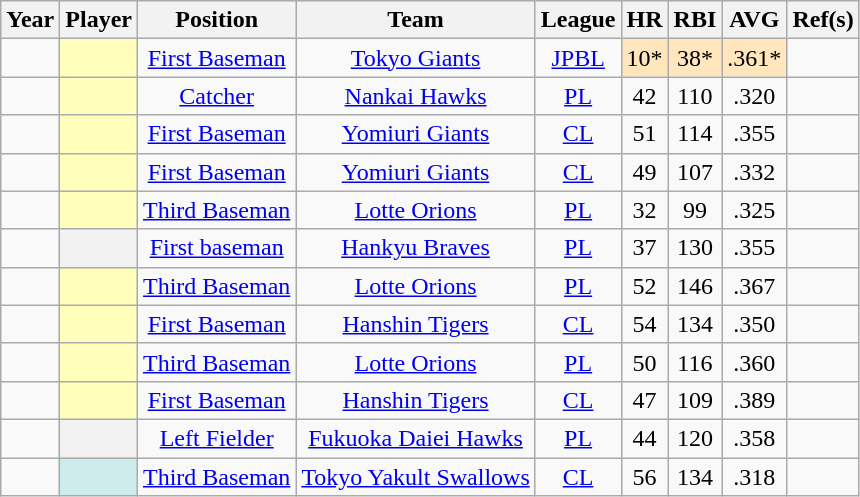<table class="wikitable sortable plainrowheaders" style="text-align:center;">
<tr>
<th scope="col">Year</th>
<th scope="col">Player</th>
<th scope="col">Position</th>
<th scope="col">Team</th>
<th scope="col">League</th>
<th scope="col">HR</th>
<th scope="col">RBI</th>
<th scope="col">AVG</th>
<th scope="col" class="unsortable">Ref(s)</th>
</tr>
<tr>
<td></td>
<th scope="row" style="text-align:center; background-color: #ffffbb">  </th>
<td><a href='#'>First Baseman</a></td>
<td><a href='#'>Tokyo Giants</a></td>
<td><a href='#'>JPBL</a></td>
<td style="background-color:#FFE6BD;">10*</td>
<td style="background-color:#FFE6BD;">38*</td>
<td style="background-color:#FFE6BD;">.361*</td>
<td></td>
</tr>
<tr>
<td></td>
<th scope="row" style="text-align:center; background-color: #ffffbb">  </th>
<td><a href='#'>Catcher</a></td>
<td><a href='#'>Nankai Hawks</a></td>
<td><a href='#'>PL</a></td>
<td>42</td>
<td>110</td>
<td>.320</td>
<td></td>
</tr>
<tr>
<td></td>
<th scope="row" style="text-align:center; background-color: #ffffbb">  </th>
<td><a href='#'>First Baseman</a></td>
<td><a href='#'>Yomiuri Giants</a></td>
<td><a href='#'>CL</a></td>
<td>51</td>
<td>114</td>
<td>.355</td>
<td></td>
</tr>
<tr>
<td></td>
<th scope="row" style="text-align:center; background-color: #ffffbb">  </th>
<td><a href='#'>First Baseman</a></td>
<td><a href='#'>Yomiuri Giants</a></td>
<td><a href='#'>CL</a></td>
<td>49</td>
<td>107</td>
<td>.332</td>
<td></td>
</tr>
<tr>
<td></td>
<th scope="row" style="text-align:center; background-color: #ffffbb">  </th>
<td><a href='#'>Third Baseman</a></td>
<td><a href='#'>Lotte Orions</a></td>
<td><a href='#'>PL</a></td>
<td>32</td>
<td>99</td>
<td>.325</td>
<td></td>
</tr>
<tr>
<td></td>
<th scope="row" style="text-align:center"> </th>
<td><a href='#'>First baseman</a></td>
<td><a href='#'>Hankyu Braves</a></td>
<td><a href='#'>PL</a></td>
<td>37</td>
<td>130</td>
<td>.355</td>
<td></td>
</tr>
<tr>
<td></td>
<th scope="row" style="text-align:center; background-color: #ffffbb">  </th>
<td><a href='#'>Third Baseman</a></td>
<td><a href='#'>Lotte Orions</a></td>
<td><a href='#'>PL</a></td>
<td>52</td>
<td>146</td>
<td>.367</td>
<td></td>
</tr>
<tr>
<td></td>
<th scope="row" style="text-align:center; background-color: #ffffbb">  </th>
<td><a href='#'>First Baseman</a></td>
<td><a href='#'>Hanshin Tigers</a></td>
<td><a href='#'>CL</a></td>
<td>54</td>
<td>134</td>
<td>.350</td>
<td></td>
</tr>
<tr>
<td></td>
<th scope="row" style="text-align:center; background-color: #ffffbb"> </th>
<td><a href='#'>Third Baseman</a></td>
<td><a href='#'>Lotte Orions</a></td>
<td><a href='#'>PL</a></td>
<td>50</td>
<td>116</td>
<td>.360</td>
<td></td>
</tr>
<tr>
<td></td>
<th scope="row" style="text-align:center; background-color: #ffffbb"> </th>
<td><a href='#'>First Baseman</a></td>
<td><a href='#'>Hanshin Tigers</a></td>
<td><a href='#'>CL</a></td>
<td>47</td>
<td>109</td>
<td>.389</td>
<td></td>
</tr>
<tr>
<td></td>
<th scope="row" style="text-align:center"> </th>
<td><a href='#'>Left Fielder</a></td>
<td><a href='#'>Fukuoka Daiei Hawks</a></td>
<td><a href='#'>PL</a></td>
<td>44</td>
<td>120</td>
<td>.358</td>
<td></td>
</tr>
<tr>
<td></td>
<th scope="row" style="text-align:center; background-color: #cfecec"> </th>
<td><a href='#'>Third Baseman</a></td>
<td><a href='#'>Tokyo Yakult Swallows</a></td>
<td><a href='#'>CL</a></td>
<td>56</td>
<td>134</td>
<td>.318</td>
<td></td>
</tr>
</table>
